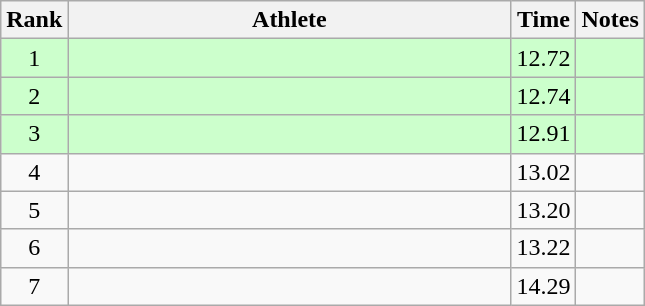<table class="wikitable" style="text-align:center">
<tr>
<th>Rank</th>
<th Style="width:18em">Athlete</th>
<th>Time</th>
<th>Notes</th>
</tr>
<tr style="background:#cfc">
<td>1</td>
<td style="text-align:left"></td>
<td>12.72</td>
<td></td>
</tr>
<tr style="background:#cfc">
<td>2</td>
<td style="text-align:left"></td>
<td>12.74</td>
<td></td>
</tr>
<tr style="background:#cfc">
<td>3</td>
<td style="text-align:left"></td>
<td>12.91</td>
<td></td>
</tr>
<tr>
<td>4</td>
<td style="text-align:left"></td>
<td>13.02</td>
<td></td>
</tr>
<tr>
<td>5</td>
<td style="text-align:left"></td>
<td>13.20</td>
<td></td>
</tr>
<tr>
<td>6</td>
<td style="text-align:left"></td>
<td>13.22</td>
<td></td>
</tr>
<tr>
<td>7</td>
<td style="text-align:left"></td>
<td>14.29</td>
<td></td>
</tr>
</table>
